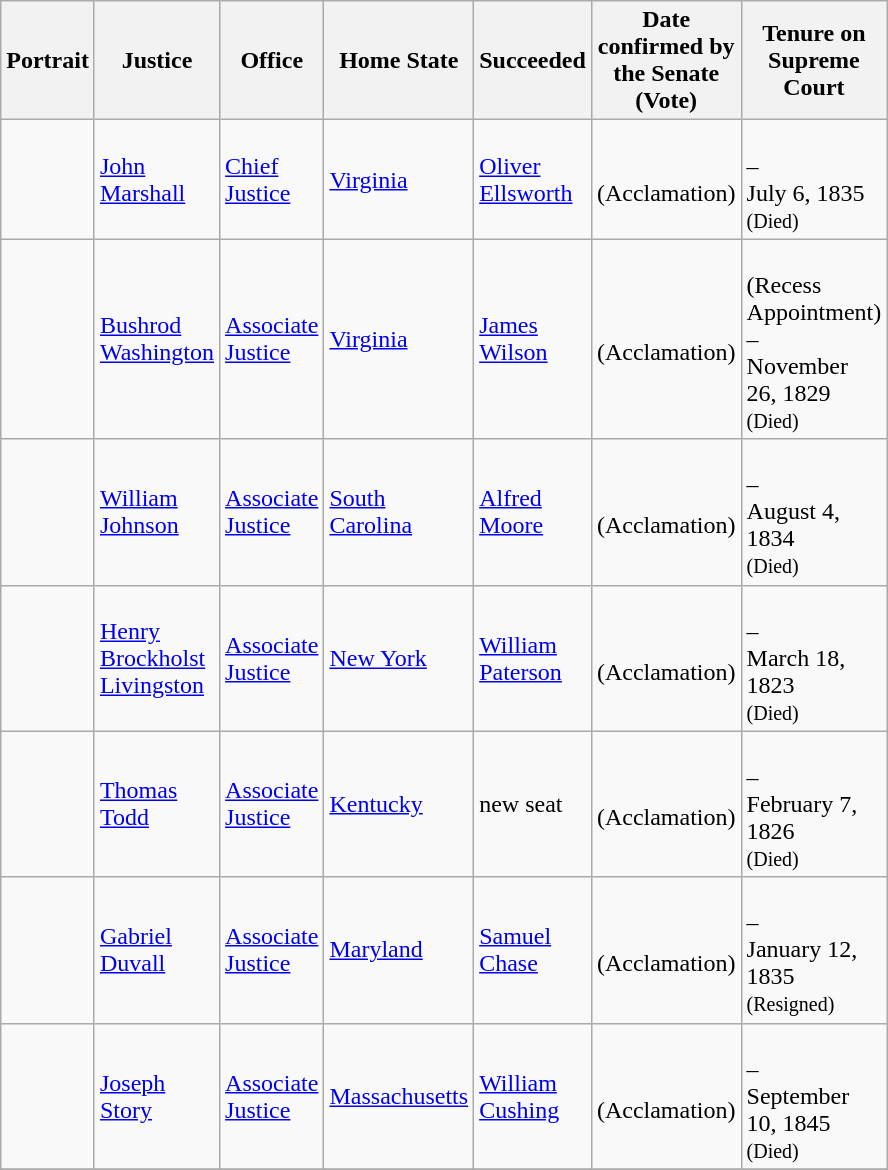<table class="wikitable sortable">
<tr>
<th scope="col" style="width: 10px;">Portrait</th>
<th scope="col" style="width: 10px;">Justice</th>
<th scope="col" style="width: 10px;">Office</th>
<th scope="col" style="width: 10px;">Home State</th>
<th scope="col" style="width: 10px;">Succeeded</th>
<th scope="col" style="width: 10px;">Date confirmed by the Senate<br>(Vote)</th>
<th scope="col" style="width: 10px;">Tenure on Supreme Court</th>
</tr>
<tr>
<td></td>
<td><a href='#'>John Marshall</a></td>
<td><a href='#'>Chief Justice</a></td>
<td><a href='#'>Virginia</a></td>
<td><a href='#'>Oliver Ellsworth</a></td>
<td><br>(Acclamation)</td>
<td><br>–<br>July 6, 1835<br><small>(Died)</small></td>
</tr>
<tr>
<td></td>
<td><a href='#'>Bushrod Washington</a><br></td>
<td><a href='#'>Associate Justice</a></td>
<td><a href='#'>Virginia</a></td>
<td><a href='#'>James Wilson</a></td>
<td><br>(Acclamation)</td>
<td><br>(Recess Appointment)<br>–<br>November 26, 1829<br><small>(Died)</small></td>
</tr>
<tr>
<td></td>
<td><a href='#'>William Johnson</a><br></td>
<td><a href='#'>Associate Justice</a></td>
<td><a href='#'>South Carolina</a></td>
<td><a href='#'>Alfred Moore</a></td>
<td><br>(Acclamation)</td>
<td><br>–<br>August 4, 1834<br><small>(Died)</small></td>
</tr>
<tr>
<td></td>
<td><a href='#'>Henry Brockholst Livingston</a><br></td>
<td><a href='#'>Associate Justice</a></td>
<td><a href='#'>New York</a></td>
<td><a href='#'>William Paterson</a></td>
<td><br>(Acclamation)</td>
<td><br>–<br>March 18, 1823<br><small>(Died)</small></td>
</tr>
<tr>
<td></td>
<td><a href='#'>Thomas Todd</a><br></td>
<td><a href='#'>Associate Justice</a></td>
<td><a href='#'>Kentucky</a></td>
<td>new seat</td>
<td><br>(Acclamation)</td>
<td><br>–<br>February 7, 1826<br><small>(Died)</small></td>
</tr>
<tr>
<td></td>
<td><a href='#'>Gabriel Duvall</a><br></td>
<td><a href='#'>Associate Justice</a></td>
<td><a href='#'>Maryland</a></td>
<td><a href='#'>Samuel Chase</a></td>
<td><br>(Acclamation)</td>
<td><br>–<br>January 12, 1835<br><small>(Resigned)</small></td>
</tr>
<tr>
<td></td>
<td><a href='#'>Joseph Story</a><br></td>
<td><a href='#'>Associate Justice</a></td>
<td><a href='#'>Massachusetts</a></td>
<td><a href='#'>William Cushing</a></td>
<td><br>(Acclamation)</td>
<td><br>–<br>September 10, 1845<br><small>(Died)</small></td>
</tr>
<tr>
</tr>
</table>
